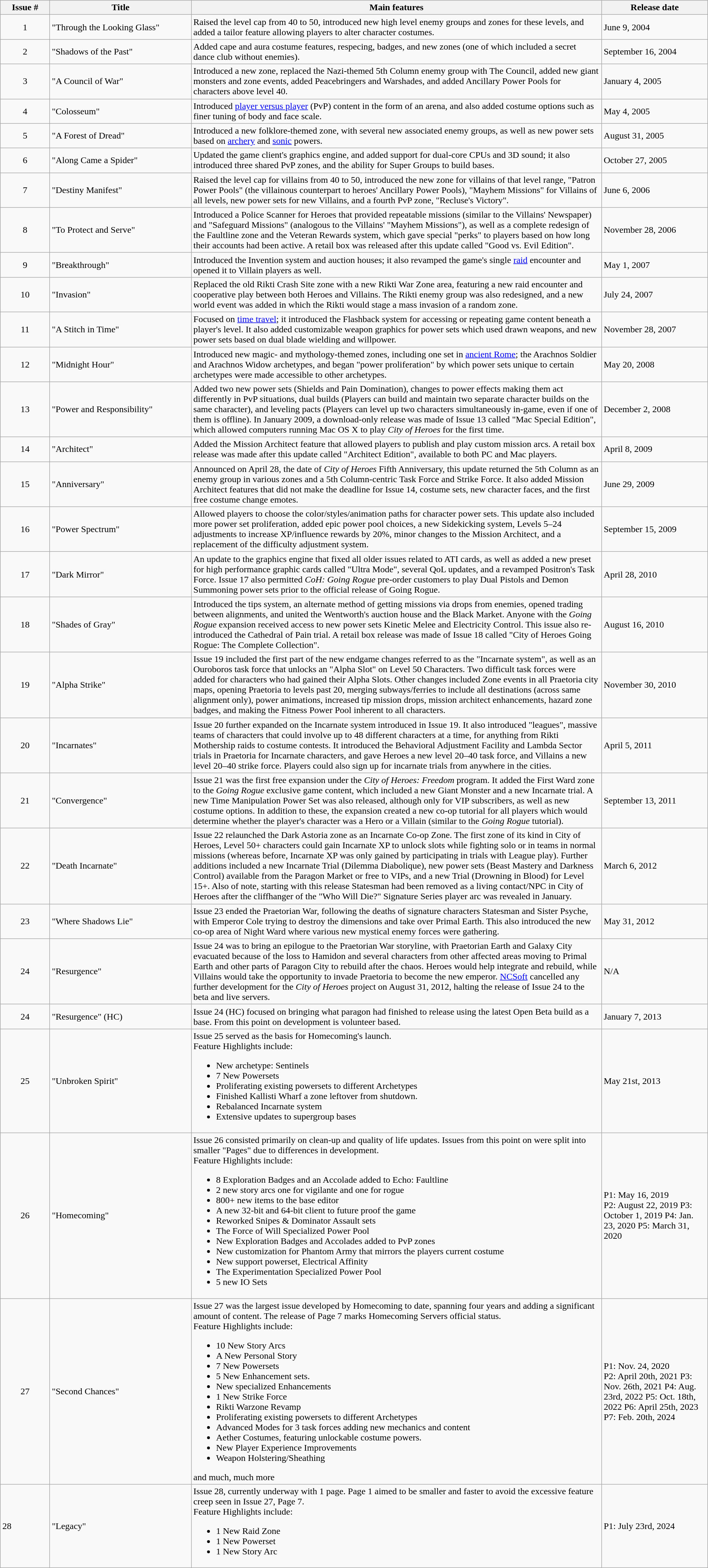<table class="wikitable">
<tr>
<th style="width:7%;">Issue #</th>
<th style="width:20%;">Title</th>
<th>Main features</th>
<th style="width:15%;">Release date</th>
</tr>
<tr>
<td style="text-align:center;">1</td>
<td>"Through the Looking Glass"</td>
<td>Raised the level cap from 40 to 50, introduced new high level enemy groups and zones for these levels, and added a tailor feature allowing players to alter character costumes.</td>
<td>June 9, 2004</td>
</tr>
<tr>
<td style="text-align:center;">2</td>
<td>"Shadows of the Past"</td>
<td>Added cape and aura costume features, respecing, badges, and new zones (one of which included a secret dance club without enemies).</td>
<td>September 16, 2004</td>
</tr>
<tr>
<td style="text-align:center;">3</td>
<td>"A Council of War"</td>
<td>Introduced a new zone, replaced the Nazi-themed 5th Column enemy group with The Council, added new giant monsters and zone events, added Peacebringers and Warshades, and added Ancillary Power Pools for characters above level 40.</td>
<td>January 4, 2005</td>
</tr>
<tr>
<td style="text-align:center;">4</td>
<td>"Colosseum"</td>
<td>Introduced <a href='#'>player versus player</a> (PvP) content in the form of an arena, and also added costume options such as finer tuning of body and face scale.</td>
<td>May 4, 2005</td>
</tr>
<tr>
<td style="text-align:center;">5</td>
<td>"A Forest of Dread"</td>
<td>Introduced a new folklore-themed zone, with several new associated enemy groups, as well as new power sets based on <a href='#'>archery</a> and <a href='#'>sonic</a> powers.</td>
<td>August 31, 2005</td>
</tr>
<tr>
<td style="text-align:center;">6</td>
<td>"Along Came a Spider"</td>
<td>Updated the game client's graphics engine, and added support for dual-core CPUs and 3D sound; it also introduced three shared PvP zones, and the ability for Super Groups to build bases.</td>
<td>October 27, 2005</td>
</tr>
<tr>
<td style="text-align:center;">7</td>
<td>"Destiny Manifest"</td>
<td>Raised the level cap for villains from 40 to 50, introduced the new zone for villains of that level range, "Patron Power Pools" (the villainous counterpart to heroes' Ancillary Power Pools), "Mayhem Missions" for Villains of all levels, new power sets for new Villains, and a fourth PvP zone, "Recluse's Victory".</td>
<td>June 6, 2006</td>
</tr>
<tr>
<td style="text-align:center;">8</td>
<td>"To Protect and Serve"</td>
<td>Introduced a Police Scanner for Heroes that provided repeatable missions (similar to the Villains' Newspaper) and "Safeguard Missions" (analogous to the Villains' "Mayhem Missions"), as well as a complete redesign of the Faultline zone and the Veteran Rewards system, which gave special "perks" to players based on how long their accounts had been active. A retail box was released after this update called "Good vs. Evil Edition".</td>
<td>November 28, 2006</td>
</tr>
<tr>
<td style="text-align:center;">9</td>
<td>"Breakthrough"</td>
<td>Introduced the Invention system and auction houses; it also revamped the game's single <a href='#'>raid</a> encounter and opened it to Villain players as well.</td>
<td>May 1, 2007</td>
</tr>
<tr>
<td style="text-align:center;">10</td>
<td>"Invasion"</td>
<td>Replaced the old Rikti Crash Site zone with a new Rikti War Zone area, featuring a new raid encounter and cooperative play between both Heroes and Villains. The Rikti enemy group was also redesigned, and a new world event was added in which the Rikti would stage a mass invasion of a random zone.</td>
<td>July 24, 2007</td>
</tr>
<tr>
<td style="text-align:center;">11</td>
<td>"A Stitch in Time"</td>
<td>Focused on <a href='#'>time travel</a>; it introduced the Flashback system for accessing or repeating game content beneath a player's level. It also added customizable weapon graphics for power sets which used drawn weapons, and new power sets based on dual blade wielding and willpower.</td>
<td>November 28, 2007</td>
</tr>
<tr>
<td style="text-align:center;">12</td>
<td>"Midnight Hour"</td>
<td>Introduced new magic- and mythology-themed zones, including one set in <a href='#'>ancient Rome</a>; the Arachnos Soldier and Arachnos Widow archetypes, and began "power proliferation" by which power sets unique to certain archetypes were made accessible to other archetypes.</td>
<td>May 20, 2008</td>
</tr>
<tr>
<td style="text-align:center;">13</td>
<td>"Power and Responsibility"</td>
<td>Added two new power sets (Shields and Pain Domination), changes to power effects making them act differently in PvP situations, dual builds (Players can build and maintain two separate character builds on the same character), and leveling pacts (Players can level up two characters simultaneously in-game, even if one of them is offline). In January 2009, a download-only release was made of Issue 13 called "Mac Special Edition", which allowed computers running Mac OS X to play <em>City of Heroes</em> for the first time.</td>
<td>December 2, 2008</td>
</tr>
<tr>
<td style="text-align:center;">14</td>
<td>"Architect"</td>
<td>Added the Mission Architect feature that allowed players to publish and play custom mission arcs. A retail box release was made after this update called "Architect Edition", available to both PC and Mac players.</td>
<td>April 8, 2009</td>
</tr>
<tr>
<td style="text-align:center;">15</td>
<td>"Anniversary"</td>
<td>Announced on April 28, the date of <em>City of Heroes</em> Fifth Anniversary, this update returned the 5th Column as an enemy group in various zones and a 5th Column-centric Task Force and Strike Force. It also added Mission Architect features that did not make the deadline for Issue 14, costume sets, new character faces, and the first free costume change emotes.</td>
<td>June 29, 2009</td>
</tr>
<tr>
<td style="text-align:center;">16</td>
<td>"Power Spectrum"</td>
<td>Allowed players to choose the color/styles/animation paths for character power sets. This update also included more power set proliferation, added epic power pool choices, a new Sidekicking system, Levels 5–24 adjustments to increase XP/influence rewards by 20%, minor changes to the Mission Architect, and a replacement of the difficulty adjustment system.</td>
<td>September 15, 2009</td>
</tr>
<tr>
<td style="text-align:center;">17</td>
<td>"Dark Mirror"</td>
<td>An update to the graphics engine that fixed all older issues related to ATI cards, as well as added a new preset for high performance graphic cards called "Ultra Mode", several QoL updates, and a revamped Positron's Task Force. Issue 17 also permitted <em>CoH: Going Rogue</em> pre-order customers to play Dual Pistols and Demon Summoning power sets prior to the official release of Going Rogue.</td>
<td>April 28, 2010</td>
</tr>
<tr>
<td style="text-align:center;">18</td>
<td>"Shades of Gray"</td>
<td>Introduced the tips system, an alternate method of getting missions via drops from enemies, opened trading between alignments, and united the Wentworth's auction house and the Black Market. Anyone with the <em>Going Rogue</em> expansion received access to new power sets Kinetic Melee and Electricity Control. This issue also re-introduced the Cathedral of Pain trial.  A retail box release was made of Issue 18 called "City of Heroes Going Rogue: The Complete Collection".</td>
<td>August 16, 2010</td>
</tr>
<tr>
<td style="text-align:center;">19</td>
<td>"Alpha Strike"</td>
<td>Issue 19 included the first part of the new endgame changes referred to as the "Incarnate system", as well as an Ouroboros task force that unlocks an "Alpha Slot" on Level 50 Characters. Two difficult task forces were added for characters who had gained their Alpha Slots. Other changes included Zone events in all Praetoria city maps, opening Praetoria to levels past 20, merging subways/ferries to include all destinations (across same alignment only), power animations, increased tip mission drops, mission architect enhancements, hazard zone badges, and making the Fitness Power Pool inherent to all characters.</td>
<td>November 30, 2010</td>
</tr>
<tr>
<td style="text-align:center;">20</td>
<td>"Incarnates"</td>
<td>Issue 20 further expanded on the Incarnate system introduced in Issue 19. It also introduced "leagues", massive teams of characters that could involve up to 48 different characters at a time, for anything from Rikti Mothership raids to costume contests. It introduced the Behavioral Adjustment Facility and Lambda Sector trials in Praetoria for Incarnate characters, and gave Heroes a new level 20–40 task force, and Villains a new level 20–40 strike force. Players could also sign up for incarnate trials from anywhere in the cities.</td>
<td>April 5, 2011</td>
</tr>
<tr>
<td style="text-align:center;">21</td>
<td>"Convergence"</td>
<td>Issue 21 was the first free expansion under the <em>City of Heroes: Freedom</em> program. It added the First Ward zone to the <em>Going Rogue</em> exclusive game content, which included a new Giant Monster and a new Incarnate trial. A new Time Manipulation Power Set was also released, although only for VIP subscribers, as well as new costume options. In addition to these, the expansion created a new co-op tutorial for all players which would determine whether the player's character was a Hero or a Villain (similar to the <em>Going Rogue</em> tutorial).</td>
<td>September 13, 2011</td>
</tr>
<tr>
<td style="text-align:center;">22</td>
<td>"Death Incarnate"</td>
<td>Issue 22 relaunched the Dark Astoria zone as an Incarnate Co-op Zone. The first zone of its kind in City of Heroes, Level 50+ characters could gain Incarnate XP to unlock slots while fighting solo or in teams in normal missions (whereas before, Incarnate XP was only gained by participating in trials with League play). Further additions included a new Incarnate Trial (Dilemma Diabolique), new power sets (Beast Mastery and Darkness Control) available from the Paragon Market or free to VIPs, and a new Trial (Drowning in Blood) for Level 15+. Also of note, starting with this release Statesman had been removed as a living contact/NPC in City of Heroes after the cliffhanger of the "Who Will Die?" Signature Series player arc was revealed in January.</td>
<td>March 6, 2012</td>
</tr>
<tr>
<td style="text-align:center;">23</td>
<td>"Where Shadows Lie"</td>
<td>Issue 23 ended the Praetorian War, following the deaths of signature characters Statesman and Sister Psyche, with Emperor Cole trying to destroy the dimensions and take over Primal Earth. This also introduced the new co-op area of Night Ward where various new mystical enemy forces were gathering.</td>
<td>May 31, 2012</td>
</tr>
<tr>
<td style="text-align:center;">24</td>
<td>"Resurgence"</td>
<td>Issue 24 was to bring an epilogue to the Praetorian War storyline, with Praetorian Earth and Galaxy City evacuated because of the loss to Hamidon and several characters from other affected areas moving to Primal Earth and other parts of Paragon City to rebuild after the chaos. Heroes would help integrate and rebuild, while Villains would take the opportunity to invade Praetoria to become the new emperor. <a href='#'>NCSoft</a> cancelled any further development for the <em>City of Heroes</em> project on August 31, 2012, halting the release of Issue 24 to the beta and live servers.</td>
<td>N/A</td>
</tr>
<tr>
<td style="text-align:center;">24</td>
<td>"Resurgence" (HC)</td>
<td>Issue 24 (HC) focused on bringing what paragon had finished to release using the latest Open Beta build as a base. From this point on development is volunteer based.</td>
<td>January 7, 2013</td>
</tr>
<tr>
<td style="text-align:center;">25</td>
<td>"Unbroken Spirit"</td>
<td>Issue 25 served as the basis for Homecoming's launch.<br>Feature Highlights include:<ul><li>New archetype: Sentinels</li><li>7 New Powersets</li><li>Proliferating existing powersets to different Archetypes</li><li>Finished Kallisti Wharf a zone leftover from shutdown.</li><li>Rebalanced Incarnate system</li><li>Extensive updates to supergroup bases</li></ul></td>
<td>May 21st, 2013</td>
</tr>
<tr>
<td style="text-align:center;">26</td>
<td>"Homecoming"</td>
<td>Issue 26 consisted primarily on clean-up and quality of life updates. Issues from this point on were split into smaller "Pages" due to differences in development.<br>Feature Highlights include:<ul><li>8 Exploration Badges and an Accolade added to Echo: Faultline</li><li>2 new story arcs one for vigilante and one for rogue</li><li>800+ new items to the base editor</li><li>A new 32-bit and 64-bit client to future proof the game</li><li>Reworked Snipes & Dominator Assault sets</li><li>The Force of Will Specialized Power Pool</li><li>New Exploration Badges and Accolades added to PvP zones</li><li>New customization for Phantom Army that mirrors the players current costume</li><li>New support powerset, Electrical Affinity</li><li>The Experimentation Specialized Power Pool</li><li>5 new IO Sets</li></ul></td>
<td>P1: May 16, 2019<br>P2: August 22, 2019
P3: October 1, 2019
P4: Jan. 23, 2020 P5: March 31, 2020</td>
</tr>
<tr>
<td style="text-align:center;">27</td>
<td>"Second Chances"</td>
<td>Issue 27 was the largest issue developed by Homecoming to date, spanning four years and adding a significant amount of content. The release of Page 7 marks Homecoming Servers official status.<br>Feature Highlights include:<ul><li>10 New Story Arcs</li><li>A New Personal Story</li><li>7 New Powersets</li><li>5 New Enhancement sets.</li><li>New specialized Enhancements</li><li>1 New Strike Force</li><li>Rikti Warzone Revamp</li><li>Proliferating existing powersets to different Archetypes</li><li>Advanced Modes for 3 task forces adding new mechanics and content</li><li>Aether Costumes, featuring unlockable costume powers.</li><li>New Player Experience Improvements</li><li>Weapon Holstering/Sheathing</li></ul>and much, much more</td>
<td>P1: Nov. 24, 2020<br>P2: April 20th, 2021
P3: Nov. 26th, 2021
P4: Aug. 23rd, 2022
P5: Oct. 18th, 2022
P6: April 25th, 2023
P7: Feb. 20th, 2024</td>
</tr>
<tr>
<td>28</td>
<td>"Legacy"</td>
<td>Issue 28, currently underway with 1 page. Page 1 aimed to be smaller and faster to avoid the excessive feature creep seen in Issue 27, Page 7.<br>Feature Highlights include:<ul><li>1 New Raid Zone</li><li>1 New Powerset</li><li>1 New Story Arc</li></ul></td>
<td>P1: July 23rd, 2024</td>
</tr>
</table>
